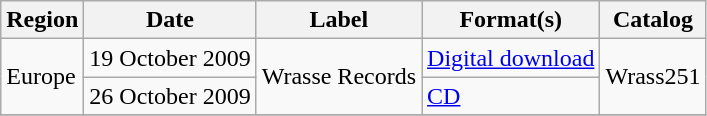<table class="wikitable">
<tr>
<th>Region</th>
<th>Date</th>
<th>Label</th>
<th>Format(s)</th>
<th>Catalog</th>
</tr>
<tr>
<td rowspan=2>Europe</td>
<td>19 October 2009</td>
<td rowspan=2>Wrasse Records</td>
<td><a href='#'>Digital download</a></td>
<td rowspan=2>Wrass251</td>
</tr>
<tr>
<td>26 October 2009</td>
<td><a href='#'>CD</a></td>
</tr>
<tr>
</tr>
</table>
